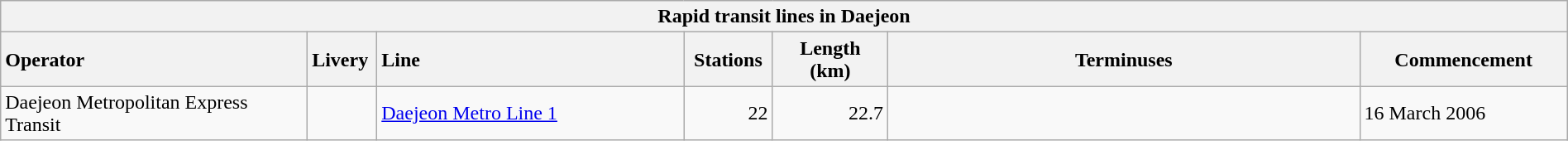<table class="wikitable sortable collapsible" style="width:100%">
<tr>
<th colspan=7>Rapid transit lines in Daejeon</th>
</tr>
<tr>
<th style="text-align:left" scope="col" width="225">Operator</th>
<th style="text-align:left" scope="col" width="43">Livery</th>
<th style="text-align:left" scope="col" width="225">Line</th>
<th scope="col" width="60">Stations</th>
<th scope="col" width="80">Length (km)</th>
<th scope="col" width="350">Terminuses</th>
<th scope="col" width="150">Commencement</th>
</tr>
<tr>
<td style="text-align:left">Daejeon Metropolitan Express Transit</td>
<td></td>
<td><a href='#'>Daejeon Metro Line 1</a></td>
<td style="text-align:right">22</td>
<td style="text-align:right">22.7</td>
<td style="text-align:left"></td>
<td style="text-align:left">16 March 2006</td>
</tr>
</table>
